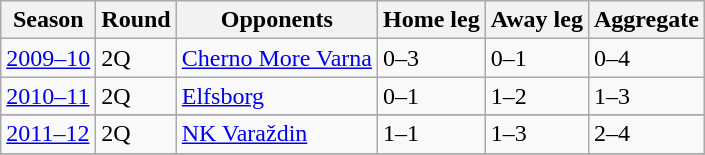<table class="wikitable">
<tr>
<th>Season</th>
<th>Round</th>
<th>Opponents</th>
<th>Home leg</th>
<th>Away leg</th>
<th>Aggregate</th>
</tr>
<tr>
<td><a href='#'>2009–10</a></td>
<td>2Q</td>
<td> <a href='#'>Cherno More Varna</a></td>
<td>0–3</td>
<td>0–1</td>
<td>0–4</td>
</tr>
<tr>
<td><a href='#'>2010–11</a></td>
<td>2Q</td>
<td> <a href='#'>Elfsborg</a></td>
<td>0–1</td>
<td>1–2</td>
<td>1–3</td>
</tr>
<tr>
</tr>
<tr>
<td><a href='#'>2011–12</a></td>
<td>2Q</td>
<td> <a href='#'>NK Varaždin</a></td>
<td>1–1</td>
<td>1–3</td>
<td>2–4</td>
</tr>
<tr>
</tr>
</table>
